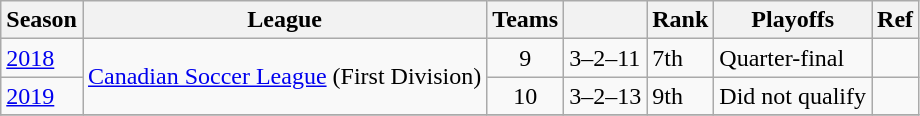<table class="wikitable">
<tr>
<th>Season</th>
<th>League</th>
<th>Teams</th>
<th></th>
<th>Rank</th>
<th>Playoffs</th>
<th>Ref</th>
</tr>
<tr>
<td><a href='#'>2018</a></td>
<td rowspan="2" valign="center"><a href='#'>Canadian Soccer League</a> (First Division)</td>
<td style="text-align: center;">9</td>
<td>3–2–11</td>
<td>7th</td>
<td>Quarter-final</td>
<td></td>
</tr>
<tr>
<td><a href='#'>2019</a></td>
<td style="text-align: center;">10</td>
<td>3–2–13</td>
<td>9th</td>
<td>Did not qualify</td>
<td></td>
</tr>
<tr>
</tr>
</table>
